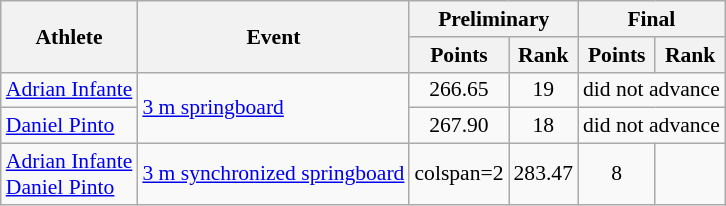<table class=wikitable style="font-size:90%">
<tr>
<th rowspan="2">Athlete</th>
<th rowspan="2">Event</th>
<th colspan="2">Preliminary</th>
<th colspan="2">Final</th>
</tr>
<tr>
<th>Points</th>
<th>Rank</th>
<th>Points</th>
<th>Rank</th>
</tr>
<tr align=center>
<td align=left><a href='#'>Adrian Infante</a></td>
<td align=left rowspan=2><a href='#'>3 m springboard</a></td>
<td>266.65</td>
<td>19</td>
<td colspan=2>did not advance</td>
</tr>
<tr align=center>
<td align=left><a href='#'>Daniel Pinto</a></td>
<td>267.90</td>
<td>18</td>
<td colspan=2>did not advance</td>
</tr>
<tr align=center>
<td align=left><a href='#'>Adrian Infante</a><br><a href='#'>Daniel Pinto</a></td>
<td align=left><a href='#'>3 m synchronized springboard</a></td>
<td>colspan=2 </td>
<td>283.47</td>
<td>8</td>
</tr>
</table>
